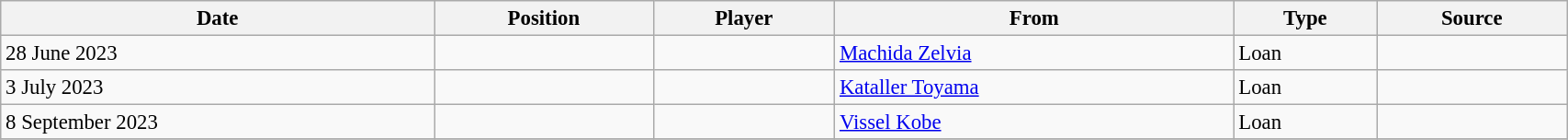<table class="wikitable sortable" style="width:90%; text-align:center; font-size:95%; text-align:left;">
<tr>
<th>Date</th>
<th>Position</th>
<th>Player</th>
<th>From</th>
<th>Type</th>
<th>Source</th>
</tr>
<tr>
<td>28 June 2023</td>
<td></td>
<td></td>
<td> <a href='#'>Machida Zelvia</a></td>
<td>Loan</td>
<td></td>
</tr>
<tr>
<td>3 July 2023</td>
<td></td>
<td></td>
<td> <a href='#'>Kataller Toyama</a></td>
<td>Loan</td>
<td></td>
</tr>
<tr>
<td>8 September 2023</td>
<td></td>
<td></td>
<td> <a href='#'>Vissel Kobe</a></td>
<td>Loan</td>
<td></td>
</tr>
<tr>
</tr>
</table>
